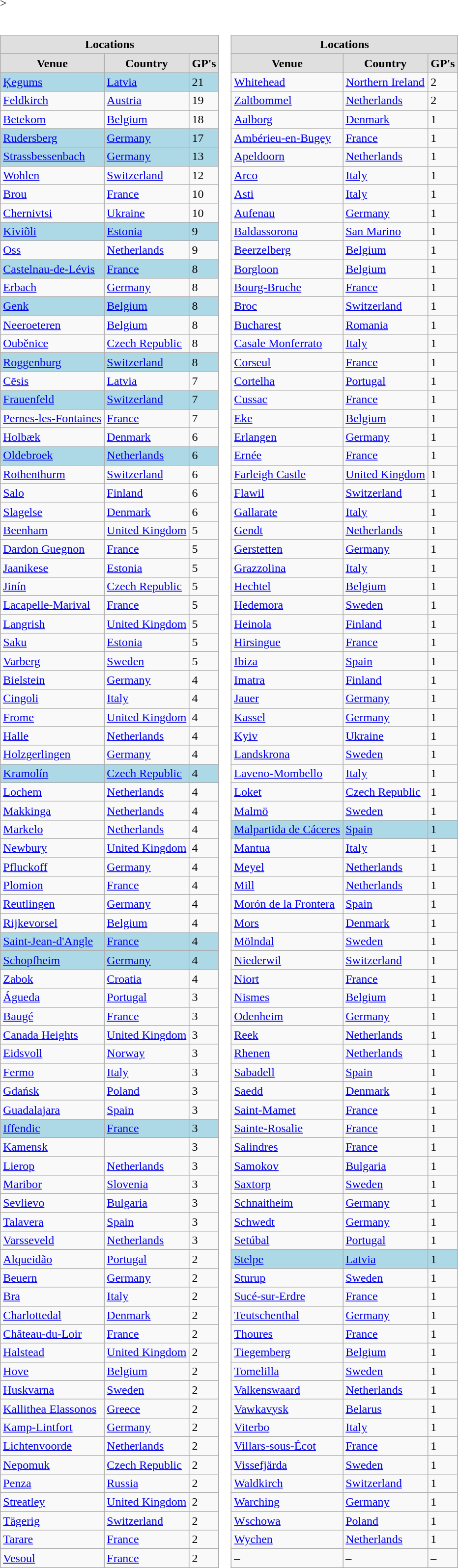<table border=0 cellpadding=0 cellspacing=0>>
<tr>
<td><br><table class="wikitable">
<tr align="center" style="background:#dfdfdf;">
<td colspan=3><strong>Locations</strong></td>
</tr>
<tr align="center" style="background:#dfdfdf;">
<td><strong>Venue</strong></td>
<td><strong>Country</strong></td>
<td><strong>GP's</strong></td>
</tr>
<tr align="left" style="background:lightblue;">
<td><a href='#'>Ķegums</a></td>
<td> <a href='#'>Latvia</a></td>
<td>21</td>
</tr>
<tr align="left">
<td><a href='#'>Feldkirch</a></td>
<td> <a href='#'>Austria</a></td>
<td>19</td>
</tr>
<tr align="left">
<td><a href='#'>Betekom</a></td>
<td> <a href='#'>Belgium</a></td>
<td>18</td>
</tr>
<tr align="left" style="background:lightblue;">
<td><a href='#'>Rudersberg</a></td>
<td> <a href='#'>Germany</a></td>
<td>17</td>
</tr>
<tr align="left" style="background:lightblue;">
<td><a href='#'>Strassbessenbach</a></td>
<td> <a href='#'>Germany</a></td>
<td>13</td>
</tr>
<tr align="left">
<td><a href='#'>Wohlen</a></td>
<td> <a href='#'>Switzerland</a></td>
<td>12</td>
</tr>
<tr align="left">
<td><a href='#'>Brou</a></td>
<td> <a href='#'>France</a></td>
<td>10</td>
</tr>
<tr align="left">
<td><a href='#'>Chernivtsi</a></td>
<td> <a href='#'>Ukraine</a></td>
<td>10</td>
</tr>
<tr align="left" style="background:lightblue;">
<td><a href='#'>Kiviõli</a></td>
<td> <a href='#'>Estonia</a></td>
<td>9</td>
</tr>
<tr align="left">
<td><a href='#'>Oss</a></td>
<td> <a href='#'>Netherlands</a></td>
<td>9</td>
</tr>
<tr align="left" style="background:lightblue;">
<td><a href='#'>Castelnau-de-Lévis</a></td>
<td> <a href='#'>France</a></td>
<td>8</td>
</tr>
<tr align="left">
<td><a href='#'>Erbach</a></td>
<td> <a href='#'>Germany</a></td>
<td>8</td>
</tr>
<tr align="left" style="background:lightblue;">
<td><a href='#'>Genk</a></td>
<td> <a href='#'>Belgium</a></td>
<td>8</td>
</tr>
<tr align="left">
<td><a href='#'>Neeroeteren</a></td>
<td> <a href='#'>Belgium</a></td>
<td>8</td>
</tr>
<tr align="left">
<td><a href='#'>Ouběnice</a></td>
<td> <a href='#'>Czech Republic</a></td>
<td>8</td>
</tr>
<tr align="left" style="background:lightblue;">
<td><a href='#'>Roggenburg</a></td>
<td> <a href='#'>Switzerland</a></td>
<td>8</td>
</tr>
<tr align="left">
<td><a href='#'>Cēsis</a></td>
<td> <a href='#'>Latvia</a></td>
<td>7</td>
</tr>
<tr align="left" style="background:lightblue;">
<td><a href='#'>Frauenfeld</a></td>
<td> <a href='#'>Switzerland</a></td>
<td>7</td>
</tr>
<tr align="left">
<td><a href='#'>Pernes-les-Fontaines</a></td>
<td> <a href='#'>France</a></td>
<td>7</td>
</tr>
<tr align="left">
<td><a href='#'>Holbæk</a></td>
<td> <a href='#'>Denmark</a></td>
<td>6</td>
</tr>
<tr align="left" style="background:lightblue;">
<td><a href='#'>Oldebroek</a></td>
<td> <a href='#'>Netherlands</a></td>
<td>6</td>
</tr>
<tr align="left">
<td><a href='#'>Rothenthurm</a></td>
<td> <a href='#'>Switzerland</a></td>
<td>6</td>
</tr>
<tr align="left">
<td><a href='#'>Salo</a></td>
<td> <a href='#'>Finland</a></td>
<td>6</td>
</tr>
<tr align="left">
<td><a href='#'>Slagelse</a></td>
<td> <a href='#'>Denmark</a></td>
<td>6</td>
</tr>
<tr align="left">
<td><a href='#'>Beenham</a></td>
<td> <a href='#'>United Kingdom</a></td>
<td>5</td>
</tr>
<tr align="left">
<td><a href='#'>Dardon Guegnon</a></td>
<td> <a href='#'>France</a></td>
<td>5</td>
</tr>
<tr align="left">
<td><a href='#'>Jaanikese</a></td>
<td> <a href='#'>Estonia</a></td>
<td>5</td>
</tr>
<tr align="left">
<td><a href='#'>Jinín</a></td>
<td> <a href='#'>Czech Republic</a></td>
<td>5</td>
</tr>
<tr align="left">
<td><a href='#'>Lacapelle-Marival</a></td>
<td> <a href='#'>France</a></td>
<td>5</td>
</tr>
<tr align="left">
<td><a href='#'>Langrish</a></td>
<td> <a href='#'>United Kingdom</a></td>
<td>5</td>
</tr>
<tr align="left">
<td><a href='#'>Saku</a></td>
<td> <a href='#'>Estonia</a></td>
<td>5</td>
</tr>
<tr align="left">
<td><a href='#'>Varberg</a></td>
<td> <a href='#'>Sweden</a></td>
<td>5</td>
</tr>
<tr align="left">
<td><a href='#'>Bielstein</a></td>
<td> <a href='#'>Germany</a></td>
<td>4</td>
</tr>
<tr align="left">
<td><a href='#'>Cingoli</a></td>
<td> <a href='#'>Italy</a></td>
<td>4</td>
</tr>
<tr align="left">
<td><a href='#'>Frome</a></td>
<td> <a href='#'>United Kingdom</a></td>
<td>4</td>
</tr>
<tr align="left">
<td><a href='#'>Halle</a></td>
<td> <a href='#'>Netherlands</a></td>
<td>4</td>
</tr>
<tr align="left">
<td><a href='#'>Holzgerlingen</a></td>
<td> <a href='#'>Germany</a></td>
<td>4</td>
</tr>
<tr align="left" style="background:lightblue;">
<td><a href='#'>Kramolín</a></td>
<td> <a href='#'>Czech Republic</a></td>
<td>4</td>
</tr>
<tr align="left">
<td><a href='#'>Lochem</a></td>
<td> <a href='#'>Netherlands</a></td>
<td>4</td>
</tr>
<tr align="left">
<td><a href='#'>Makkinga</a></td>
<td> <a href='#'>Netherlands</a></td>
<td>4</td>
</tr>
<tr align="left">
<td><a href='#'>Markelo</a></td>
<td> <a href='#'>Netherlands</a></td>
<td>4</td>
</tr>
<tr align="left">
<td><a href='#'>Newbury</a></td>
<td> <a href='#'>United Kingdom</a></td>
<td>4</td>
</tr>
<tr align="left">
<td><a href='#'>Pfluckoff</a></td>
<td> <a href='#'>Germany</a></td>
<td>4</td>
</tr>
<tr align="left">
<td><a href='#'>Plomion</a></td>
<td> <a href='#'>France</a></td>
<td>4</td>
</tr>
<tr align="left">
<td><a href='#'>Reutlingen</a></td>
<td> <a href='#'>Germany</a></td>
<td>4</td>
</tr>
<tr align="left">
<td><a href='#'>Rijkevorsel</a></td>
<td> <a href='#'>Belgium</a></td>
<td>4</td>
</tr>
<tr align="left" style="background:lightblue;">
<td><a href='#'>Saint-Jean-d'Angle</a></td>
<td> <a href='#'>France</a></td>
<td>4</td>
</tr>
<tr align="left" style="background:lightblue;">
<td><a href='#'>Schopfheim</a></td>
<td> <a href='#'>Germany</a></td>
<td>4</td>
</tr>
<tr align="left">
<td><a href='#'>Zabok</a></td>
<td> <a href='#'>Croatia</a></td>
<td>4</td>
</tr>
<tr align="left">
<td><a href='#'>Águeda</a></td>
<td> <a href='#'>Portugal</a></td>
<td>3</td>
</tr>
<tr align="left">
<td><a href='#'>Baugé</a></td>
<td> <a href='#'>France</a></td>
<td>3</td>
</tr>
<tr align="left">
<td><a href='#'>Canada Heights</a></td>
<td> <a href='#'>United Kingdom</a></td>
<td>3</td>
</tr>
<tr align="left">
<td><a href='#'>Eidsvoll</a></td>
<td> <a href='#'>Norway</a></td>
<td>3</td>
</tr>
<tr align="left">
<td><a href='#'>Fermo</a></td>
<td> <a href='#'>Italy</a></td>
<td>3</td>
</tr>
<tr align="left">
<td><a href='#'>Gdańsk</a></td>
<td> <a href='#'>Poland</a></td>
<td>3</td>
</tr>
<tr align="left">
<td><a href='#'>Guadalajara</a></td>
<td> <a href='#'>Spain</a></td>
<td>3</td>
</tr>
<tr align="left" style="background:lightblue;">
<td><a href='#'>Iffendic</a></td>
<td> <a href='#'>France</a></td>
<td>3</td>
</tr>
<tr align="left">
<td><a href='#'>Kamensk</a></td>
<td></td>
<td>3</td>
</tr>
<tr align="left">
<td><a href='#'>Lierop</a></td>
<td> <a href='#'>Netherlands</a></td>
<td>3</td>
</tr>
<tr align="left">
<td><a href='#'>Maribor</a></td>
<td> <a href='#'>Slovenia</a></td>
<td>3</td>
</tr>
<tr align="left">
<td><a href='#'>Sevlievo</a></td>
<td> <a href='#'>Bulgaria</a></td>
<td>3</td>
</tr>
<tr align="left">
<td><a href='#'>Talavera</a></td>
<td> <a href='#'>Spain</a></td>
<td>3</td>
</tr>
<tr align="left">
<td><a href='#'>Varsseveld</a></td>
<td> <a href='#'>Netherlands</a></td>
<td>3</td>
</tr>
<tr align="left">
<td><a href='#'>Alqueidão</a></td>
<td> <a href='#'>Portugal</a></td>
<td>2</td>
</tr>
<tr align="left">
<td><a href='#'>Beuern</a></td>
<td> <a href='#'>Germany</a></td>
<td>2</td>
</tr>
<tr align="left">
<td><a href='#'>Bra</a></td>
<td> <a href='#'>Italy</a></td>
<td>2</td>
</tr>
<tr align="left">
<td><a href='#'>Charlottedal</a></td>
<td> <a href='#'>Denmark</a></td>
<td>2</td>
</tr>
<tr align="left">
<td><a href='#'>Château-du-Loir</a></td>
<td> <a href='#'>France</a></td>
<td>2</td>
</tr>
<tr align="left">
<td><a href='#'>Halstead</a></td>
<td> <a href='#'>United Kingdom</a></td>
<td>2</td>
</tr>
<tr align="left">
<td><a href='#'>Hove</a></td>
<td> <a href='#'>Belgium</a></td>
<td>2</td>
</tr>
<tr align="left">
<td><a href='#'>Huskvarna</a></td>
<td> <a href='#'>Sweden</a></td>
<td>2</td>
</tr>
<tr align="left">
<td><a href='#'>Kallithea Elassonos</a></td>
<td> <a href='#'>Greece</a></td>
<td>2</td>
</tr>
<tr align="left">
<td><a href='#'>Kamp-Lintfort</a></td>
<td> <a href='#'>Germany</a></td>
<td>2</td>
</tr>
<tr align="left">
<td><a href='#'>Lichtenvoorde</a></td>
<td> <a href='#'>Netherlands</a></td>
<td>2</td>
</tr>
<tr align="left">
<td><a href='#'>Nepomuk</a></td>
<td> <a href='#'>Czech Republic</a></td>
<td>2</td>
</tr>
<tr align="left">
<td><a href='#'>Penza</a></td>
<td> <a href='#'>Russia</a></td>
<td>2</td>
</tr>
<tr align="left">
<td><a href='#'>Streatley</a></td>
<td> <a href='#'>United Kingdom</a></td>
<td>2</td>
</tr>
<tr align="left">
<td><a href='#'>Tägerig</a></td>
<td> <a href='#'>Switzerland</a></td>
<td>2</td>
</tr>
<tr align="left">
<td><a href='#'>Tarare</a></td>
<td> <a href='#'>France</a></td>
<td>2</td>
</tr>
<tr align="left">
<td><a href='#'>Vesoul</a></td>
<td> <a href='#'>France</a></td>
<td>2</td>
</tr>
</table>
</td>
<td><br><table class="wikitable">
<tr align="center" style="background:#dfdfdf;">
<td colspan=3><strong>Locations</strong></td>
</tr>
<tr align="center" style="background:#dfdfdf;">
<td><strong>Venue</strong></td>
<td><strong>Country</strong></td>
<td><strong>GP's</strong></td>
</tr>
<tr align="left">
<td><a href='#'>Whitehead</a></td>
<td> <a href='#'>Northern Ireland</a></td>
<td>2</td>
</tr>
<tr align="left">
<td><a href='#'>Zaltbommel</a></td>
<td> <a href='#'>Netherlands</a></td>
<td>2</td>
</tr>
<tr align="left">
<td><a href='#'>Aalborg</a></td>
<td> <a href='#'>Denmark</a></td>
<td>1</td>
</tr>
<tr align="left">
<td><a href='#'>Ambérieu-en-Bugey</a></td>
<td> <a href='#'>France</a></td>
<td>1</td>
</tr>
<tr align="left">
<td><a href='#'>Apeldoorn</a></td>
<td> <a href='#'>Netherlands</a></td>
<td>1</td>
</tr>
<tr align="left">
<td><a href='#'>Arco</a></td>
<td> <a href='#'>Italy</a></td>
<td>1</td>
</tr>
<tr align="left">
<td><a href='#'>Asti</a></td>
<td> <a href='#'>Italy</a></td>
<td>1</td>
</tr>
<tr align="left">
<td><a href='#'>Aufenau</a></td>
<td> <a href='#'>Germany</a></td>
<td>1</td>
</tr>
<tr align="left">
<td><a href='#'>Baldassorona</a></td>
<td> <a href='#'>San Marino</a></td>
<td>1</td>
</tr>
<tr align="left">
<td><a href='#'>Beerzelberg</a></td>
<td> <a href='#'>Belgium</a></td>
<td>1</td>
</tr>
<tr align="left">
<td><a href='#'>Borgloon</a></td>
<td> <a href='#'>Belgium</a></td>
<td>1</td>
</tr>
<tr align="left">
<td><a href='#'>Bourg-Bruche</a></td>
<td> <a href='#'>France</a></td>
<td>1</td>
</tr>
<tr align="left">
<td><a href='#'>Broc</a></td>
<td> <a href='#'>Switzerland</a></td>
<td>1</td>
</tr>
<tr align="left">
<td><a href='#'>Bucharest</a></td>
<td> <a href='#'>Romania</a></td>
<td>1</td>
</tr>
<tr align="left">
<td><a href='#'>Casale Monferrato</a></td>
<td> <a href='#'>Italy</a></td>
<td>1</td>
</tr>
<tr align="left">
<td><a href='#'>Corseul</a></td>
<td> <a href='#'>France</a></td>
<td>1</td>
</tr>
<tr align="left">
<td><a href='#'>Cortelha</a></td>
<td> <a href='#'>Portugal</a></td>
<td>1</td>
</tr>
<tr align="left">
<td><a href='#'>Cussac</a></td>
<td> <a href='#'>France</a></td>
<td>1</td>
</tr>
<tr align="left">
<td><a href='#'>Eke</a></td>
<td> <a href='#'>Belgium</a></td>
<td>1</td>
</tr>
<tr align="left">
<td><a href='#'>Erlangen</a></td>
<td> <a href='#'>Germany</a></td>
<td>1</td>
</tr>
<tr align="left">
<td><a href='#'>Ernée</a></td>
<td> <a href='#'>France</a></td>
<td>1</td>
</tr>
<tr align="left">
<td><a href='#'>Farleigh Castle</a></td>
<td> <a href='#'>United Kingdom</a></td>
<td>1</td>
</tr>
<tr align="left">
<td><a href='#'>Flawil</a></td>
<td> <a href='#'>Switzerland</a></td>
<td>1</td>
</tr>
<tr align="left">
<td><a href='#'>Gallarate</a></td>
<td> <a href='#'>Italy</a></td>
<td>1</td>
</tr>
<tr align="left">
<td><a href='#'>Gendt</a></td>
<td> <a href='#'>Netherlands</a></td>
<td>1</td>
</tr>
<tr align="left">
<td><a href='#'>Gerstetten</a></td>
<td> <a href='#'>Germany</a></td>
<td>1</td>
</tr>
<tr align="left">
<td><a href='#'>Grazzolina</a></td>
<td> <a href='#'>Italy</a></td>
<td>1</td>
</tr>
<tr align="left">
<td><a href='#'>Hechtel</a></td>
<td> <a href='#'>Belgium</a></td>
<td>1</td>
</tr>
<tr align="left">
<td><a href='#'>Hedemora</a></td>
<td> <a href='#'>Sweden</a></td>
<td>1</td>
</tr>
<tr align="left">
<td><a href='#'>Heinola</a></td>
<td> <a href='#'>Finland</a></td>
<td>1</td>
</tr>
<tr align="left">
<td><a href='#'>Hirsingue</a></td>
<td> <a href='#'>France</a></td>
<td>1</td>
</tr>
<tr align="left">
<td><a href='#'>Ibiza</a></td>
<td> <a href='#'>Spain</a></td>
<td>1</td>
</tr>
<tr align="left">
<td><a href='#'>Imatra</a></td>
<td> <a href='#'>Finland</a></td>
<td>1</td>
</tr>
<tr align="left">
<td><a href='#'>Jauer</a></td>
<td> <a href='#'>Germany</a></td>
<td>1</td>
</tr>
<tr align="left">
<td><a href='#'>Kassel</a></td>
<td> <a href='#'>Germany</a></td>
<td>1</td>
</tr>
<tr align="left">
<td><a href='#'>Kyiv</a></td>
<td> <a href='#'>Ukraine</a></td>
<td>1</td>
</tr>
<tr align="left">
<td><a href='#'>Landskrona</a></td>
<td> <a href='#'>Sweden</a></td>
<td>1</td>
</tr>
<tr align="left">
<td><a href='#'>Laveno-Mombello</a></td>
<td> <a href='#'>Italy</a></td>
<td>1</td>
</tr>
<tr align="left">
<td><a href='#'>Loket</a></td>
<td> <a href='#'>Czech Republic</a></td>
<td>1</td>
</tr>
<tr align="left">
<td><a href='#'>Malmö</a></td>
<td> <a href='#'>Sweden</a></td>
<td>1</td>
</tr>
<tr align="left" style="background:lightblue;">
<td><a href='#'>Malpartida de Cáceres</a></td>
<td> <a href='#'>Spain</a></td>
<td>1</td>
</tr>
<tr align="left">
<td><a href='#'>Mantua</a></td>
<td> <a href='#'>Italy</a></td>
<td>1</td>
</tr>
<tr align="left">
<td><a href='#'>Meyel</a></td>
<td> <a href='#'>Netherlands</a></td>
<td>1</td>
</tr>
<tr align="left">
<td><a href='#'>Mill</a></td>
<td> <a href='#'>Netherlands</a></td>
<td>1</td>
</tr>
<tr align="left">
<td><a href='#'>Morón de la Frontera</a></td>
<td> <a href='#'>Spain</a></td>
<td>1</td>
</tr>
<tr align="left">
<td><a href='#'>Mors</a></td>
<td> <a href='#'>Denmark</a></td>
<td>1</td>
</tr>
<tr align="left">
<td><a href='#'>Mölndal</a></td>
<td> <a href='#'>Sweden</a></td>
<td>1</td>
</tr>
<tr align="left">
<td><a href='#'>Niederwil</a></td>
<td> <a href='#'>Switzerland</a></td>
<td>1</td>
</tr>
<tr align="left">
<td><a href='#'>Niort</a></td>
<td> <a href='#'>France</a></td>
<td>1</td>
</tr>
<tr align="left">
<td><a href='#'>Nismes</a></td>
<td> <a href='#'>Belgium</a></td>
<td>1</td>
</tr>
<tr align="left">
<td><a href='#'>Odenheim</a></td>
<td> <a href='#'>Germany</a></td>
<td>1</td>
</tr>
<tr align="left">
<td><a href='#'>Reek</a></td>
<td> <a href='#'>Netherlands</a></td>
<td>1</td>
</tr>
<tr align="left">
<td><a href='#'>Rhenen</a></td>
<td> <a href='#'>Netherlands</a></td>
<td>1</td>
</tr>
<tr align="left">
<td><a href='#'>Sabadell</a></td>
<td> <a href='#'>Spain</a></td>
<td>1</td>
</tr>
<tr align="left">
<td><a href='#'>Saedd</a></td>
<td> <a href='#'>Denmark</a></td>
<td>1</td>
</tr>
<tr align="left">
<td><a href='#'>Saint-Mamet</a></td>
<td> <a href='#'>France</a></td>
<td>1</td>
</tr>
<tr align="left">
<td><a href='#'>Sainte-Rosalie</a></td>
<td> <a href='#'>France</a></td>
<td>1</td>
</tr>
<tr align="left">
<td><a href='#'>Salindres</a></td>
<td> <a href='#'>France</a></td>
<td>1</td>
</tr>
<tr align="left">
<td><a href='#'>Samokov</a></td>
<td> <a href='#'>Bulgaria</a></td>
<td>1</td>
</tr>
<tr align="left">
<td><a href='#'>Saxtorp</a></td>
<td> <a href='#'>Sweden</a></td>
<td>1</td>
</tr>
<tr align="left">
<td><a href='#'>Schnaitheim</a></td>
<td> <a href='#'>Germany</a></td>
<td>1</td>
</tr>
<tr align="left">
<td><a href='#'>Schwedt</a></td>
<td> <a href='#'>Germany</a></td>
<td>1</td>
</tr>
<tr align="left">
<td><a href='#'>Setúbal</a></td>
<td> <a href='#'>Portugal</a></td>
<td>1</td>
</tr>
<tr align="left" style="background:lightblue;">
<td><a href='#'>Stelpe</a></td>
<td> <a href='#'>Latvia</a></td>
<td>1</td>
</tr>
<tr align="left">
<td><a href='#'>Sturup</a></td>
<td> <a href='#'>Sweden</a></td>
<td>1</td>
</tr>
<tr align="left">
<td><a href='#'>Sucé-sur-Erdre</a></td>
<td> <a href='#'>France</a></td>
<td>1</td>
</tr>
<tr align="left">
<td><a href='#'>Teutschenthal</a></td>
<td> <a href='#'>Germany</a></td>
<td>1</td>
</tr>
<tr align="left">
<td><a href='#'>Thoures</a></td>
<td> <a href='#'>France</a></td>
<td>1</td>
</tr>
<tr align="left">
<td><a href='#'>Tiegemberg</a></td>
<td> <a href='#'>Belgium</a></td>
<td>1</td>
</tr>
<tr align="left">
<td><a href='#'>Tomelilla</a></td>
<td> <a href='#'>Sweden</a></td>
<td>1</td>
</tr>
<tr align="left">
<td><a href='#'>Valkenswaard</a></td>
<td> <a href='#'>Netherlands</a></td>
<td>1</td>
</tr>
<tr align="left">
<td><a href='#'>Vawkavysk</a></td>
<td> <a href='#'>Belarus</a></td>
<td>1</td>
</tr>
<tr align="left">
<td><a href='#'>Viterbo</a></td>
<td> <a href='#'>Italy</a></td>
<td>1</td>
</tr>
<tr align="left">
<td><a href='#'>Villars-sous-Écot</a></td>
<td> <a href='#'>France</a></td>
<td>1</td>
</tr>
<tr align="left">
<td><a href='#'>Vissefjärda</a></td>
<td> <a href='#'>Sweden</a></td>
<td>1</td>
</tr>
<tr align="left">
<td><a href='#'>Waldkirch</a></td>
<td> <a href='#'>Switzerland</a></td>
<td>1</td>
</tr>
<tr align="left">
<td><a href='#'>Warching</a></td>
<td> <a href='#'>Germany</a></td>
<td>1</td>
</tr>
<tr align="left">
<td><a href='#'>Wschowa</a></td>
<td> <a href='#'>Poland</a></td>
<td>1</td>
</tr>
<tr align="left">
<td><a href='#'>Wychen</a></td>
<td> <a href='#'>Netherlands</a></td>
<td>1</td>
</tr>
<tr align="left">
<td>–</td>
<td>–</td>
<td>–</td>
</tr>
</table>
</td>
</tr>
</table>
